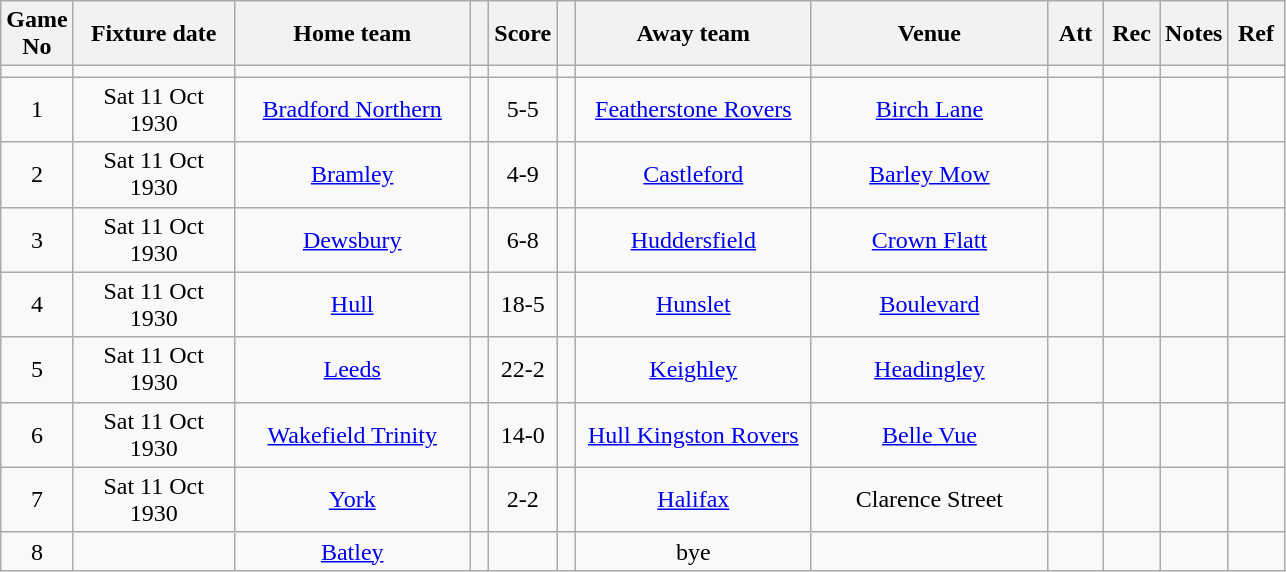<table class="wikitable" style="text-align:center;">
<tr>
<th width=20 abbr="No">Game No</th>
<th width=100 abbr="Date">Fixture date</th>
<th width=150 abbr="Home team">Home team</th>
<th width=5 abbr="space"></th>
<th width=20 abbr="Score">Score</th>
<th width=5 abbr="space"></th>
<th width=150 abbr="Away team">Away team</th>
<th width=150 abbr="Venue">Venue</th>
<th width=30 abbr="Att">Att</th>
<th width=30 abbr="Rec">Rec</th>
<th width=20 abbr="Notes">Notes</th>
<th width=30 abbr="Ref">Ref</th>
</tr>
<tr>
<td></td>
<td></td>
<td></td>
<td></td>
<td></td>
<td></td>
<td></td>
<td></td>
<td></td>
<td></td>
<td></td>
<td></td>
</tr>
<tr>
<td>1</td>
<td>Sat 11 Oct 1930</td>
<td><a href='#'>Bradford Northern</a></td>
<td></td>
<td>5-5</td>
<td></td>
<td><a href='#'>Featherstone Rovers</a></td>
<td><a href='#'>Birch Lane</a></td>
<td></td>
<td></td>
<td></td>
<td></td>
</tr>
<tr>
<td>2</td>
<td>Sat 11 Oct 1930</td>
<td><a href='#'>Bramley</a></td>
<td></td>
<td>4-9</td>
<td></td>
<td><a href='#'>Castleford</a></td>
<td><a href='#'>Barley Mow</a></td>
<td></td>
<td></td>
<td></td>
<td></td>
</tr>
<tr>
<td>3</td>
<td>Sat 11 Oct 1930</td>
<td><a href='#'>Dewsbury</a></td>
<td></td>
<td>6-8</td>
<td></td>
<td><a href='#'>Huddersfield</a></td>
<td><a href='#'>Crown Flatt</a></td>
<td></td>
<td></td>
<td></td>
<td></td>
</tr>
<tr>
<td>4</td>
<td>Sat 11 Oct 1930</td>
<td><a href='#'>Hull</a></td>
<td></td>
<td>18-5</td>
<td></td>
<td><a href='#'>Hunslet</a></td>
<td><a href='#'>Boulevard</a></td>
<td></td>
<td></td>
<td></td>
<td></td>
</tr>
<tr>
<td>5</td>
<td>Sat 11 Oct 1930</td>
<td><a href='#'>Leeds</a></td>
<td></td>
<td>22-2</td>
<td></td>
<td><a href='#'>Keighley</a></td>
<td><a href='#'>Headingley</a></td>
<td></td>
<td></td>
<td></td>
<td></td>
</tr>
<tr>
<td>6</td>
<td>Sat 11 Oct 1930</td>
<td><a href='#'>Wakefield Trinity</a></td>
<td></td>
<td>14-0</td>
<td></td>
<td><a href='#'>Hull Kingston Rovers</a></td>
<td><a href='#'>Belle Vue</a></td>
<td></td>
<td></td>
<td></td>
<td></td>
</tr>
<tr>
<td>7</td>
<td>Sat 11 Oct 1930</td>
<td><a href='#'>York</a></td>
<td></td>
<td>2-2</td>
<td></td>
<td><a href='#'>Halifax</a></td>
<td>Clarence Street</td>
<td></td>
<td></td>
<td></td>
<td></td>
</tr>
<tr>
<td>8</td>
<td></td>
<td><a href='#'>Batley</a></td>
<td></td>
<td></td>
<td></td>
<td>bye</td>
<td></td>
<td></td>
<td></td>
<td></td>
<td></td>
</tr>
</table>
